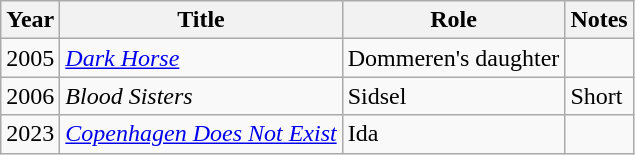<table class="wikitable unsortable">
<tr>
<th>Year</th>
<th>Title</th>
<th>Role</th>
<th>Notes</th>
</tr>
<tr>
<td>2005</td>
<td><em><a href='#'>Dark Horse</a></em></td>
<td>Dommeren's daughter</td>
<td></td>
</tr>
<tr>
<td>2006</td>
<td><em>Blood Sisters</em></td>
<td>Sidsel</td>
<td>Short</td>
</tr>
<tr>
<td>2023</td>
<td><em><a href='#'>Copenhagen Does Not Exist</a></em></td>
<td>Ida</td>
<td></td>
</tr>
</table>
